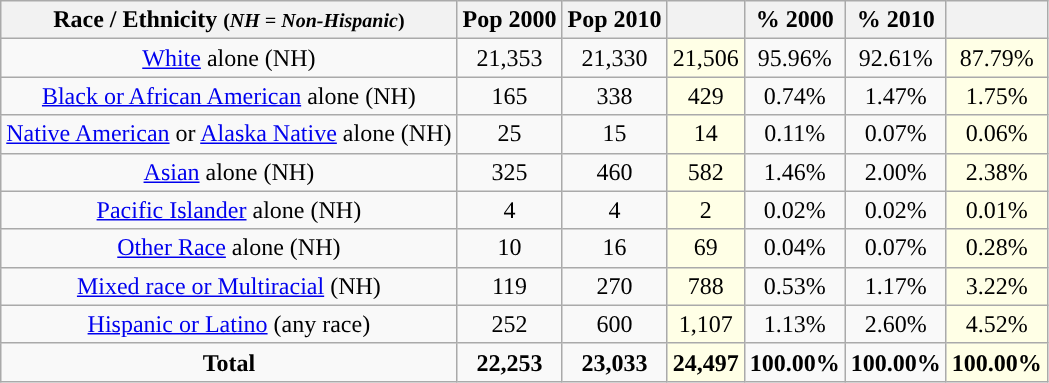<table class="wikitable" style="text-align:center;">
<tr>
<th>Race / Ethnicity <small>(<em>NH = Non-Hispanic</em>)</small></th>
<th>Pop 2000</th>
<th>Pop 2010</th>
<th></th>
<th>% 2000</th>
<th>% 2010</th>
<th></th>
</tr>
<tr>
<td><a href='#'>White</a> alone (NH)</td>
<td>21,353</td>
<td>21,330</td>
<td style='background: #ffffe6;'>21,506</td>
<td>95.96%</td>
<td>92.61%</td>
<td style='background: #ffffe6;'>87.79%</td>
</tr>
<tr>
<td><a href='#'>Black or African American</a> alone (NH)</td>
<td>165</td>
<td>338</td>
<td style='background: #ffffe6;'>429</td>
<td>0.74%</td>
<td>1.47%</td>
<td style='background: #ffffe6;'>1.75%</td>
</tr>
<tr>
<td><a href='#'>Native American</a> or <a href='#'>Alaska Native</a> alone (NH)</td>
<td>25</td>
<td>15</td>
<td style='background: #ffffe6;'>14</td>
<td>0.11%</td>
<td>0.07%</td>
<td style='background: #ffffe6;'>0.06%</td>
</tr>
<tr>
<td><a href='#'>Asian</a> alone (NH)</td>
<td>325</td>
<td>460</td>
<td style='background: #ffffe6;'>582</td>
<td>1.46%</td>
<td>2.00%</td>
<td style='background: #ffffe6;'>2.38%</td>
</tr>
<tr>
<td><a href='#'>Pacific Islander</a> alone (NH)</td>
<td>4</td>
<td>4</td>
<td style='background: #ffffe6;'>2</td>
<td>0.02%</td>
<td>0.02%</td>
<td style='background: #ffffe6;'>0.01%</td>
</tr>
<tr>
<td><a href='#'>Other Race</a> alone (NH)</td>
<td>10</td>
<td>16</td>
<td style='background: #ffffe6;'>69</td>
<td>0.04%</td>
<td>0.07%</td>
<td style='background: #ffffe6;'>0.28%</td>
</tr>
<tr>
<td><a href='#'>Mixed race or Multiracial</a> (NH)</td>
<td>119</td>
<td>270</td>
<td style='background: #ffffe6;'>788</td>
<td>0.53%</td>
<td>1.17%</td>
<td style='background: #ffffe6;'>3.22%</td>
</tr>
<tr>
<td><a href='#'>Hispanic or Latino</a> (any race)</td>
<td>252</td>
<td>600</td>
<td style='background: #ffffe6;'>1,107</td>
<td>1.13%</td>
<td>2.60%</td>
<td style='background: #ffffe6;'>4.52%</td>
</tr>
<tr>
<td><strong>Total</strong></td>
<td><strong>22,253</strong></td>
<td><strong>23,033</strong></td>
<td style='background: #ffffe6;'><strong>24,497</strong></td>
<td><strong>100.00%</strong></td>
<td><strong>100.00%</strong></td>
<td style='background: #ffffe6;'><strong>100.00%</strong></td>
</tr>
</table>
